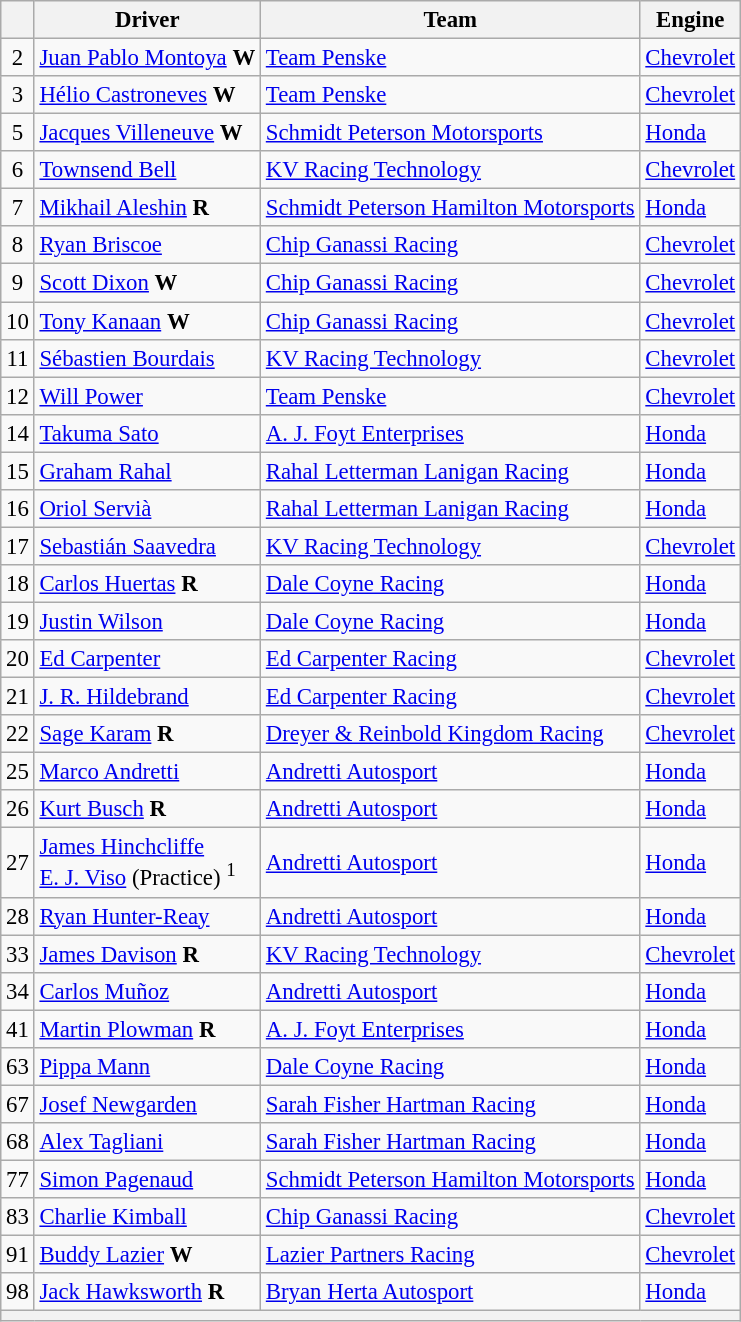<table class="wikitable" style="font-size: 95%;">
<tr>
<th align="center"></th>
<th>Driver</th>
<th>Team</th>
<th>Engine</th>
</tr>
<tr>
<td align="center">2</td>
<td> <a href='#'>Juan Pablo Montoya</a> <strong><span>W</span></strong></td>
<td><a href='#'>Team Penske</a></td>
<td><a href='#'>Chevrolet</a></td>
</tr>
<tr>
<td align="center">3</td>
<td> <a href='#'>Hélio Castroneves</a> <strong><span>W</span></strong></td>
<td><a href='#'>Team Penske</a></td>
<td><a href='#'>Chevrolet</a></td>
</tr>
<tr>
<td align="center">5</td>
<td> <a href='#'>Jacques Villeneuve</a> <strong><span>W</span></strong></td>
<td><a href='#'>Schmidt Peterson Motorsports</a></td>
<td><a href='#'>Honda</a></td>
</tr>
<tr>
<td align="center">6</td>
<td> <a href='#'>Townsend Bell</a></td>
<td><a href='#'>KV Racing Technology</a></td>
<td><a href='#'>Chevrolet</a></td>
</tr>
<tr>
<td align="center">7</td>
<td> <a href='#'>Mikhail Aleshin</a> <strong><span>R</span></strong></td>
<td><a href='#'>Schmidt Peterson Hamilton Motorsports</a></td>
<td><a href='#'>Honda</a></td>
</tr>
<tr>
<td align="center">8</td>
<td> <a href='#'>Ryan Briscoe</a></td>
<td><a href='#'>Chip Ganassi Racing</a></td>
<td><a href='#'>Chevrolet</a></td>
</tr>
<tr>
<td align="center">9</td>
<td> <a href='#'>Scott Dixon</a> <strong><span>W</span></strong></td>
<td><a href='#'>Chip Ganassi Racing</a></td>
<td><a href='#'>Chevrolet</a></td>
</tr>
<tr>
<td align="center">10</td>
<td> <a href='#'>Tony Kanaan</a> <strong><span>W</span></strong></td>
<td><a href='#'>Chip Ganassi Racing</a></td>
<td><a href='#'>Chevrolet</a></td>
</tr>
<tr>
<td align="center">11</td>
<td> <a href='#'>Sébastien Bourdais</a></td>
<td><a href='#'>KV Racing Technology</a></td>
<td><a href='#'>Chevrolet</a></td>
</tr>
<tr>
<td align="center">12</td>
<td> <a href='#'>Will Power</a></td>
<td><a href='#'>Team Penske</a></td>
<td><a href='#'>Chevrolet</a></td>
</tr>
<tr>
<td align="center">14</td>
<td> <a href='#'>Takuma Sato</a></td>
<td><a href='#'>A. J. Foyt Enterprises</a></td>
<td><a href='#'>Honda</a></td>
</tr>
<tr>
<td align="center">15</td>
<td> <a href='#'>Graham Rahal</a></td>
<td><a href='#'>Rahal Letterman Lanigan Racing</a></td>
<td><a href='#'>Honda</a></td>
</tr>
<tr>
<td align="center">16</td>
<td> <a href='#'>Oriol Servià</a></td>
<td><a href='#'>Rahal Letterman Lanigan Racing</a></td>
<td><a href='#'>Honda</a></td>
</tr>
<tr>
<td align="center">17</td>
<td> <a href='#'>Sebastián Saavedra</a></td>
<td><a href='#'>KV Racing Technology</a></td>
<td><a href='#'>Chevrolet</a></td>
</tr>
<tr>
<td align="center">18</td>
<td> <a href='#'>Carlos Huertas</a> <strong><span>R</span></strong></td>
<td><a href='#'>Dale Coyne Racing</a></td>
<td><a href='#'>Honda</a></td>
</tr>
<tr>
<td align="center">19</td>
<td> <a href='#'>Justin Wilson</a></td>
<td><a href='#'>Dale Coyne Racing</a></td>
<td><a href='#'>Honda</a></td>
</tr>
<tr>
<td align="center">20</td>
<td> <a href='#'>Ed Carpenter</a></td>
<td><a href='#'>Ed Carpenter Racing</a></td>
<td><a href='#'>Chevrolet</a></td>
</tr>
<tr>
<td align="center">21</td>
<td> <a href='#'>J. R. Hildebrand</a></td>
<td><a href='#'>Ed Carpenter Racing</a></td>
<td><a href='#'>Chevrolet</a></td>
</tr>
<tr>
<td align="center">22</td>
<td> <a href='#'>Sage Karam</a> <strong><span>R</span></strong></td>
<td><a href='#'>Dreyer & Reinbold Kingdom Racing</a></td>
<td><a href='#'>Chevrolet</a></td>
</tr>
<tr>
<td align="center">25</td>
<td> <a href='#'>Marco Andretti</a></td>
<td><a href='#'>Andretti Autosport</a></td>
<td><a href='#'>Honda</a></td>
</tr>
<tr>
<td align="center">26</td>
<td> <a href='#'>Kurt Busch</a> <strong><span>R</span></strong></td>
<td><a href='#'>Andretti Autosport</a></td>
<td><a href='#'>Honda</a></td>
</tr>
<tr>
<td align="center">27</td>
<td> <a href='#'>James Hinchcliffe</a> <br>  <a href='#'>E. J. Viso</a> (Practice) <sup>1</sup></td>
<td><a href='#'>Andretti Autosport</a></td>
<td><a href='#'>Honda</a></td>
</tr>
<tr>
<td align="center">28</td>
<td> <a href='#'>Ryan Hunter-Reay</a></td>
<td><a href='#'>Andretti Autosport</a></td>
<td><a href='#'>Honda</a></td>
</tr>
<tr>
<td align="center">33</td>
<td> <a href='#'>James Davison</a> <strong><span>R</span></strong></td>
<td><a href='#'>KV Racing Technology</a></td>
<td><a href='#'>Chevrolet</a></td>
</tr>
<tr>
<td align="center">34</td>
<td> <a href='#'>Carlos Muñoz</a></td>
<td><a href='#'>Andretti Autosport</a></td>
<td><a href='#'>Honda</a></td>
</tr>
<tr>
<td align="center">41</td>
<td> <a href='#'>Martin Plowman</a> <strong><span>R</span></strong></td>
<td><a href='#'>A. J. Foyt Enterprises</a></td>
<td><a href='#'>Honda</a></td>
</tr>
<tr>
<td align="center">63</td>
<td> <a href='#'>Pippa Mann</a></td>
<td><a href='#'>Dale Coyne Racing</a></td>
<td><a href='#'>Honda</a></td>
</tr>
<tr>
<td align="center">67</td>
<td> <a href='#'>Josef Newgarden</a></td>
<td><a href='#'>Sarah Fisher Hartman Racing</a></td>
<td><a href='#'>Honda</a></td>
</tr>
<tr>
<td align="center">68</td>
<td> <a href='#'>Alex Tagliani</a></td>
<td><a href='#'>Sarah Fisher Hartman Racing</a></td>
<td><a href='#'>Honda</a></td>
</tr>
<tr>
<td align="center">77</td>
<td> <a href='#'>Simon Pagenaud</a></td>
<td><a href='#'>Schmidt Peterson Hamilton Motorsports</a></td>
<td><a href='#'>Honda</a></td>
</tr>
<tr>
<td align="center">83</td>
<td> <a href='#'>Charlie Kimball</a></td>
<td><a href='#'>Chip Ganassi Racing</a></td>
<td><a href='#'>Chevrolet</a></td>
</tr>
<tr>
<td align="center">91</td>
<td> <a href='#'>Buddy Lazier</a> <strong><span>W</span></strong></td>
<td><a href='#'>Lazier Partners Racing</a></td>
<td><a href='#'>Chevrolet</a></td>
</tr>
<tr>
<td align="center">98</td>
<td> <a href='#'>Jack Hawksworth</a> <strong><span>R</span></strong></td>
<td><a href='#'>Bryan Herta Autosport</a></td>
<td><a href='#'>Honda</a></td>
</tr>
<tr>
<th colspan=4></th>
</tr>
</table>
